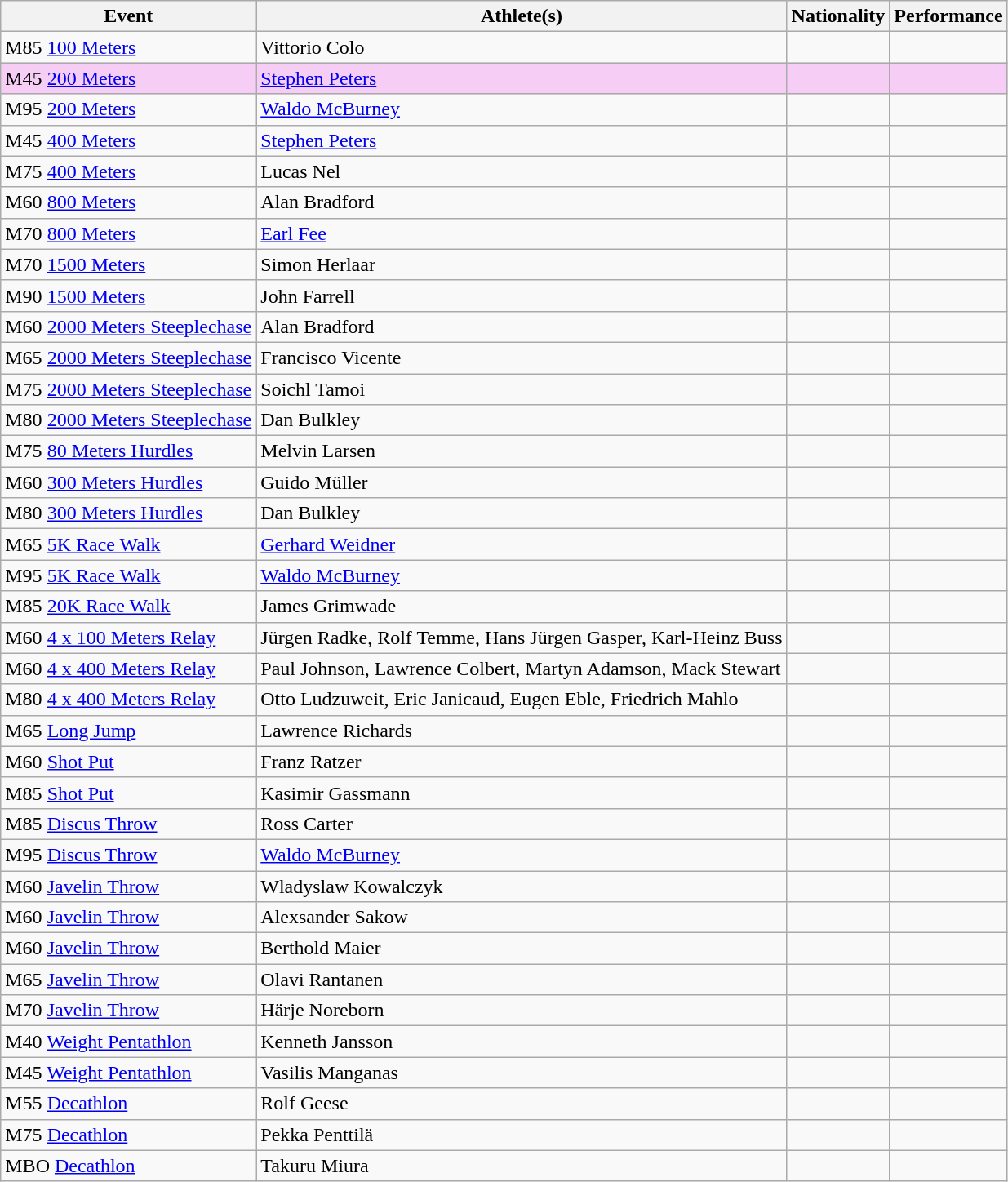<table class="wikitable">
<tr>
<th>Event</th>
<th>Athlete(s)</th>
<th>Nationality</th>
<th>Performance</th>
</tr>
<tr>
<td>M85 <a href='#'>100 Meters</a></td>
<td>Vittorio Colo</td>
<td></td>
<td></td>
</tr>
<tr bgcolor=#f6CEF5>
<td>M45 <a href='#'>200 Meters</a></td>
<td><a href='#'>Stephen Peters</a></td>
<td></td>
<td></td>
</tr>
<tr>
<td>M95 <a href='#'>200 Meters</a></td>
<td><a href='#'>Waldo McBurney</a></td>
<td></td>
<td></td>
</tr>
<tr>
<td>M45 <a href='#'>400 Meters</a></td>
<td><a href='#'>Stephen Peters</a></td>
<td></td>
<td></td>
</tr>
<tr>
<td>M75 <a href='#'>400 Meters</a></td>
<td>Lucas Nel</td>
<td></td>
<td></td>
</tr>
<tr>
<td>M60 <a href='#'>800 Meters</a></td>
<td>Alan Bradford</td>
<td></td>
<td></td>
</tr>
<tr>
<td>M70 <a href='#'>800 Meters</a></td>
<td><a href='#'>Earl Fee</a></td>
<td></td>
<td></td>
</tr>
<tr>
<td>M70 <a href='#'>1500 Meters</a></td>
<td>Simon Herlaar</td>
<td></td>
<td></td>
</tr>
<tr>
<td>M90 <a href='#'>1500 Meters</a></td>
<td>John Farrell</td>
<td></td>
<td></td>
</tr>
<tr>
<td>M60 <a href='#'>2000 Meters Steeplechase</a></td>
<td>Alan Bradford</td>
<td></td>
<td></td>
</tr>
<tr>
<td>M65 <a href='#'>2000 Meters Steeplechase</a></td>
<td>Francisco Vicente</td>
<td></td>
<td></td>
</tr>
<tr>
<td>M75 <a href='#'>2000 Meters Steeplechase</a></td>
<td>Soichl Tamoi</td>
<td></td>
<td></td>
</tr>
<tr>
<td>M80 <a href='#'>2000 Meters Steeplechase</a></td>
<td>Dan Bulkley</td>
<td></td>
<td></td>
</tr>
<tr>
<td>M75 <a href='#'>80 Meters Hurdles</a></td>
<td>Melvin Larsen</td>
<td></td>
<td></td>
</tr>
<tr>
<td>M60 <a href='#'>300 Meters Hurdles</a></td>
<td>Guido Müller</td>
<td></td>
<td></td>
</tr>
<tr>
<td>M80 <a href='#'>300 Meters Hurdles</a></td>
<td>Dan Bulkley</td>
<td></td>
<td></td>
</tr>
<tr>
<td>M65 <a href='#'>5K Race Walk</a></td>
<td><a href='#'>Gerhard Weidner</a></td>
<td></td>
<td></td>
</tr>
<tr>
<td>M95 <a href='#'>5K Race Walk</a></td>
<td><a href='#'>Waldo McBurney</a></td>
<td></td>
<td></td>
</tr>
<tr>
<td>M85 <a href='#'>20K Race Walk</a></td>
<td>James Grimwade</td>
<td></td>
<td></td>
</tr>
<tr>
<td>M60 <a href='#'>4 x 100 Meters Relay</a></td>
<td>Jürgen Radke, Rolf Temme, Hans Jürgen Gasper, Karl-Heinz Buss</td>
<td></td>
<td></td>
</tr>
<tr>
<td>M60 <a href='#'>4 x 400 Meters Relay</a></td>
<td>Paul Johnson, Lawrence Colbert, Martyn Adamson, Mack Stewart</td>
<td></td>
<td></td>
</tr>
<tr>
<td>M80 <a href='#'>4 x 400 Meters Relay</a></td>
<td>Otto Ludzuweit, Eric Janicaud, Eugen Eble, Friedrich Mahlo</td>
<td></td>
<td></td>
</tr>
<tr>
<td>M65 <a href='#'>Long Jump</a></td>
<td>Lawrence Richards</td>
<td></td>
<td></td>
</tr>
<tr>
<td>M60 <a href='#'>Shot Put</a></td>
<td>Franz Ratzer</td>
<td></td>
<td></td>
</tr>
<tr>
<td>M85 <a href='#'>Shot Put</a></td>
<td>Kasimir Gassmann</td>
<td></td>
<td></td>
</tr>
<tr>
<td>M85 <a href='#'>Discus Throw</a></td>
<td>Ross Carter</td>
<td></td>
<td></td>
</tr>
<tr>
<td>M95 <a href='#'>Discus Throw</a></td>
<td><a href='#'>Waldo McBurney</a></td>
<td></td>
<td></td>
</tr>
<tr>
<td>M60 <a href='#'>Javelin Throw</a></td>
<td>Wladyslaw Kowalczyk</td>
<td></td>
<td></td>
</tr>
<tr>
<td>M60 <a href='#'>Javelin Throw</a></td>
<td>Alexsander Sakow</td>
<td></td>
<td></td>
</tr>
<tr>
<td>M60 <a href='#'>Javelin Throw</a></td>
<td>Berthold Maier</td>
<td></td>
<td></td>
</tr>
<tr>
<td>M65 <a href='#'>Javelin Throw</a></td>
<td>Olavi Rantanen</td>
<td></td>
<td></td>
</tr>
<tr>
<td>M70 <a href='#'>Javelin Throw</a></td>
<td>Härje Noreborn</td>
<td></td>
<td></td>
</tr>
<tr>
<td>M40 <a href='#'>Weight Pentathlon</a></td>
<td>Kenneth Jansson</td>
<td></td>
<td></td>
</tr>
<tr>
<td>M45 <a href='#'>Weight Pentathlon</a></td>
<td>Vasilis Manganas</td>
<td></td>
<td></td>
</tr>
<tr>
<td>M55 <a href='#'>Decathlon</a></td>
<td>Rolf Geese</td>
<td></td>
<td></td>
</tr>
<tr>
<td>M75 <a href='#'>Decathlon</a></td>
<td>Pekka Penttilä</td>
<td></td>
<td></td>
</tr>
<tr>
<td>MBO <a href='#'>Decathlon</a></td>
<td>Takuru Miura</td>
<td></td>
<td></td>
</tr>
</table>
